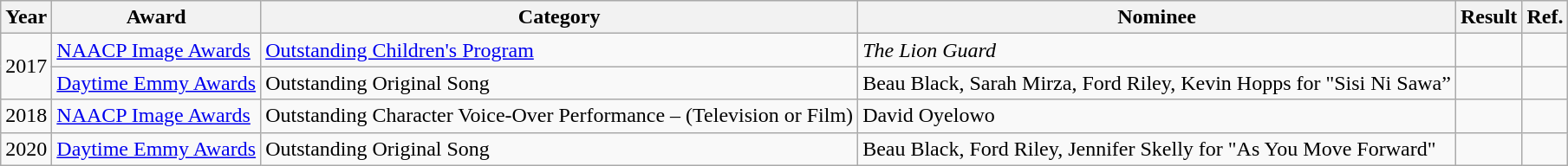<table class="wikitable">
<tr>
<th>Year</th>
<th>Award</th>
<th>Category</th>
<th>Nominee</th>
<th>Result</th>
<th>Ref.</th>
</tr>
<tr>
<td rowspan="2">2017</td>
<td><a href='#'>NAACP Image Awards</a></td>
<td><a href='#'>Outstanding Children's Program</a></td>
<td><em>The Lion Guard</em></td>
<td></td>
<td align="center"></td>
</tr>
<tr>
<td><a href='#'>Daytime Emmy Awards</a></td>
<td>Outstanding Original Song</td>
<td>Beau Black, Sarah Mirza, Ford Riley, Kevin Hopps for "Sisi Ni Sawa”</td>
<td></td>
<td align="center"></td>
</tr>
<tr>
<td>2018</td>
<td><a href='#'>NAACP Image Awards</a></td>
<td>Outstanding Character Voice-Over Performance – (Television or Film)</td>
<td>David Oyelowo</td>
<td></td>
<td></td>
</tr>
<tr>
<td>2020</td>
<td><a href='#'>Daytime Emmy Awards</a></td>
<td>Outstanding Original Song</td>
<td>Beau Black, Ford Riley, Jennifer Skelly for "As You Move Forward"</td>
<td></td>
<td align="center"></td>
</tr>
</table>
